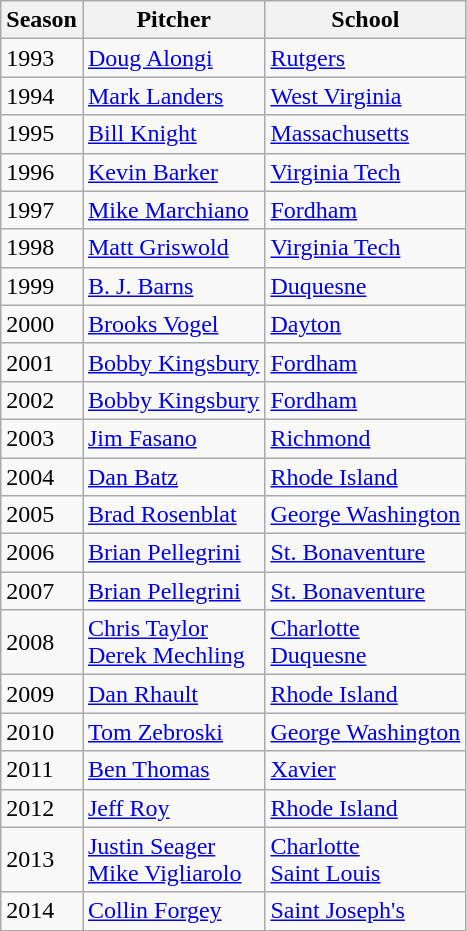<table class="wikitable" border="1">
<tr>
<th>Season</th>
<th>Pitcher</th>
<th>School</th>
</tr>
<tr>
<td>1993</td>
<td><a href='#'>Doug Alongi</a></td>
<td><a href='#'>Rutgers</a></td>
</tr>
<tr>
<td>1994</td>
<td><a href='#'>Mark Landers</a></td>
<td><a href='#'>West Virginia</a></td>
</tr>
<tr>
<td>1995</td>
<td><a href='#'>Bill Knight</a></td>
<td><a href='#'>Massachusetts</a></td>
</tr>
<tr>
<td>1996</td>
<td><a href='#'>Kevin Barker</a></td>
<td><a href='#'>Virginia Tech</a></td>
</tr>
<tr>
<td>1997</td>
<td><a href='#'>Mike Marchiano</a></td>
<td><a href='#'>Fordham</a></td>
</tr>
<tr>
<td>1998</td>
<td><a href='#'>Matt Griswold</a></td>
<td><a href='#'>Virginia Tech</a></td>
</tr>
<tr>
<td>1999</td>
<td><a href='#'>B. J. Barns</a></td>
<td><a href='#'>Duquesne</a></td>
</tr>
<tr>
<td>2000</td>
<td><a href='#'>Brooks Vogel</a></td>
<td><a href='#'>Dayton</a></td>
</tr>
<tr>
<td>2001</td>
<td><a href='#'>Bobby Kingsbury</a></td>
<td><a href='#'>Fordham</a></td>
</tr>
<tr>
<td>2002</td>
<td><a href='#'>Bobby Kingsbury</a></td>
<td><a href='#'>Fordham</a></td>
</tr>
<tr>
<td>2003</td>
<td><a href='#'>Jim Fasano</a></td>
<td><a href='#'>Richmond</a></td>
</tr>
<tr>
<td>2004</td>
<td><a href='#'>Dan Batz</a></td>
<td><a href='#'>Rhode Island</a></td>
</tr>
<tr>
<td>2005</td>
<td><a href='#'>Brad Rosenblat</a></td>
<td><a href='#'>George Washington</a></td>
</tr>
<tr>
<td>2006</td>
<td><a href='#'>Brian Pellegrini</a></td>
<td><a href='#'>St. Bonaventure</a></td>
</tr>
<tr>
<td>2007</td>
<td><a href='#'>Brian Pellegrini</a></td>
<td><a href='#'>St. Bonaventure</a></td>
</tr>
<tr>
<td>2008</td>
<td><a href='#'>Chris Taylor</a><br><a href='#'>Derek Mechling</a></td>
<td><a href='#'>Charlotte</a><br><a href='#'>Duquesne</a></td>
</tr>
<tr>
<td>2009</td>
<td><a href='#'>Dan Rhault</a></td>
<td><a href='#'>Rhode Island</a></td>
</tr>
<tr>
<td>2010</td>
<td><a href='#'>Tom Zebroski</a></td>
<td><a href='#'>George Washington</a></td>
</tr>
<tr>
<td>2011</td>
<td><a href='#'>Ben Thomas</a></td>
<td><a href='#'>Xavier</a></td>
</tr>
<tr>
<td>2012</td>
<td><a href='#'>Jeff Roy</a></td>
<td><a href='#'>Rhode Island</a></td>
</tr>
<tr>
<td>2013</td>
<td><a href='#'>Justin Seager</a><br><a href='#'>Mike Vigliarolo</a></td>
<td><a href='#'>Charlotte</a><br><a href='#'>Saint Louis</a></td>
</tr>
<tr>
<td>2014</td>
<td><a href='#'>Collin Forgey</a></td>
<td><a href='#'>Saint Joseph's</a></td>
</tr>
</table>
